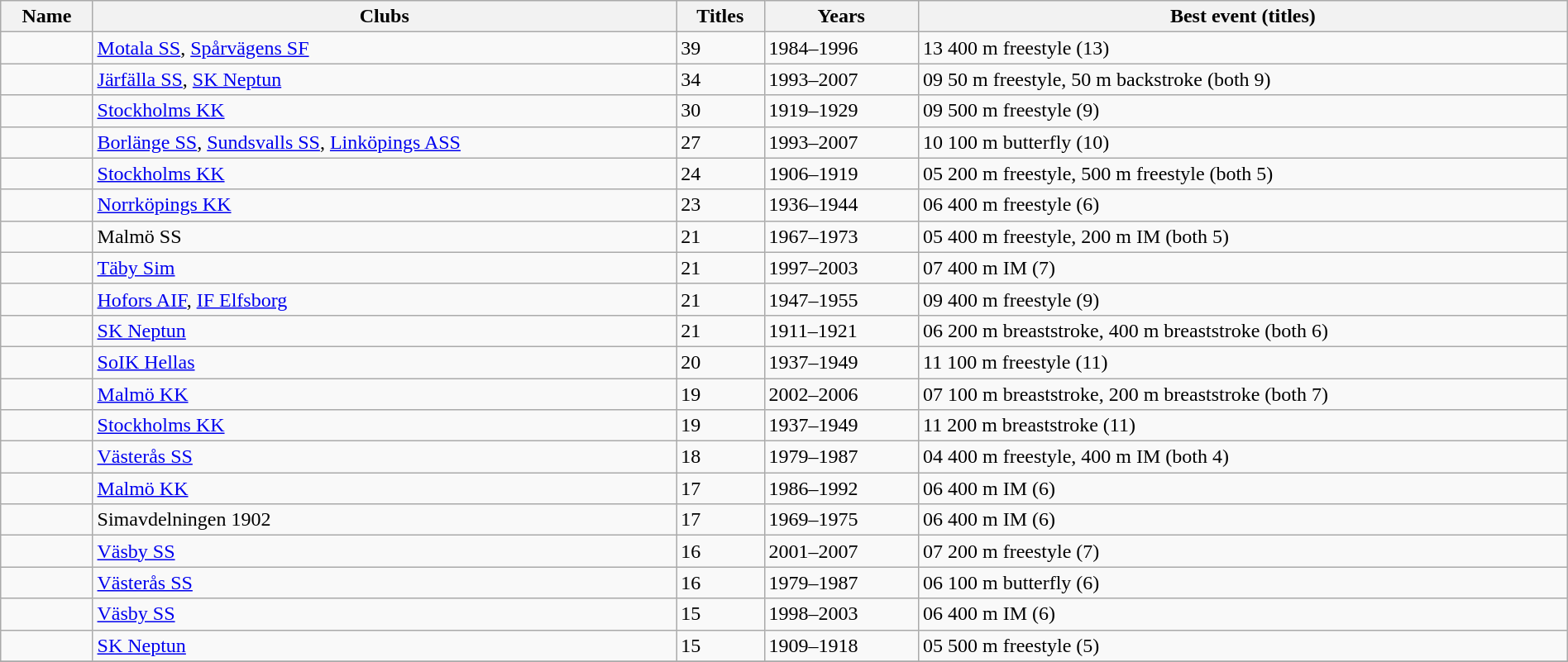<table class="wikitable sortable" width=100%>
<tr>
<th>Name</th>
<th>Clubs</th>
<th>Titles</th>
<th>Years</th>
<th>Best event (titles)</th>
</tr>
<tr>
<td></td>
<td><a href='#'>Motala SS</a>, <a href='#'>Spårvägens SF</a></td>
<td>39</td>
<td>1984–1996</td>
<td><span>13</span> 400 m freestyle (13)</td>
</tr>
<tr>
<td></td>
<td><a href='#'>Järfälla SS</a>, <a href='#'>SK Neptun</a></td>
<td>34</td>
<td>1993–2007</td>
<td><span>09</span> 50 m freestyle, 50 m backstroke (both 9)</td>
</tr>
<tr>
<td></td>
<td><a href='#'>Stockholms KK</a></td>
<td>30</td>
<td>1919–1929</td>
<td><span>09</span> 500 m freestyle (9)</td>
</tr>
<tr>
<td></td>
<td><a href='#'>Borlänge SS</a>, <a href='#'>Sundsvalls SS</a>, <a href='#'>Linköpings ASS</a></td>
<td>27</td>
<td>1993–2007</td>
<td><span>10</span> 100 m butterfly (10)</td>
</tr>
<tr>
<td></td>
<td><a href='#'>Stockholms KK</a></td>
<td>24</td>
<td>1906–1919</td>
<td><span>05</span> 200 m freestyle, 500 m freestyle (both 5)</td>
</tr>
<tr>
<td></td>
<td><a href='#'>Norrköpings KK</a></td>
<td>23</td>
<td>1936–1944</td>
<td><span>06</span> 400 m freestyle (6)</td>
</tr>
<tr>
<td></td>
<td>Malmö SS</td>
<td>21</td>
<td>1967–1973</td>
<td><span>05</span> 400 m freestyle, 200 m IM (both 5)</td>
</tr>
<tr>
<td></td>
<td><a href='#'>Täby Sim</a></td>
<td>21</td>
<td>1997–2003</td>
<td><span>07</span> 400 m IM (7)</td>
</tr>
<tr>
<td></td>
<td><a href='#'>Hofors AIF</a>, <a href='#'>IF Elfsborg</a></td>
<td>21</td>
<td>1947–1955</td>
<td><span>09</span> 400 m freestyle (9)</td>
</tr>
<tr>
<td></td>
<td><a href='#'>SK Neptun</a></td>
<td>21</td>
<td>1911–1921</td>
<td><span>06</span> 200 m breaststroke, 400 m breaststroke (both 6)</td>
</tr>
<tr>
<td></td>
<td><a href='#'>SoIK Hellas</a></td>
<td>20</td>
<td>1937–1949</td>
<td><span>11</span> 100 m freestyle (11)</td>
</tr>
<tr>
<td></td>
<td><a href='#'>Malmö KK</a></td>
<td>19</td>
<td>2002–2006</td>
<td><span>07</span> 100 m breaststroke, 200 m breaststroke (both 7)</td>
</tr>
<tr>
<td></td>
<td><a href='#'>Stockholms KK</a></td>
<td>19</td>
<td>1937–1949</td>
<td><span>11</span> 200 m breaststroke (11)</td>
</tr>
<tr>
<td></td>
<td><a href='#'>Västerås SS</a></td>
<td>18</td>
<td>1979–1987</td>
<td><span>04</span> 400 m freestyle, 400 m IM (both 4)</td>
</tr>
<tr>
<td></td>
<td><a href='#'>Malmö KK</a></td>
<td>17</td>
<td>1986–1992</td>
<td><span>06</span> 400 m IM (6)</td>
</tr>
<tr>
<td></td>
<td>Simavdelningen 1902</td>
<td>17</td>
<td>1969–1975</td>
<td><span>06</span> 400 m IM (6)</td>
</tr>
<tr>
<td></td>
<td><a href='#'>Väsby SS</a></td>
<td>16</td>
<td>2001–2007</td>
<td><span>07</span> 200 m freestyle (7)</td>
</tr>
<tr>
<td></td>
<td><a href='#'>Västerås SS</a></td>
<td>16</td>
<td>1979–1987</td>
<td><span>06</span> 100 m butterfly (6)</td>
</tr>
<tr>
<td></td>
<td><a href='#'>Väsby SS</a></td>
<td>15</td>
<td>1998–2003</td>
<td><span>06</span> 400 m IM (6)</td>
</tr>
<tr>
<td></td>
<td><a href='#'>SK Neptun</a></td>
<td>15</td>
<td>1909–1918</td>
<td><span>05</span> 500 m freestyle (5)</td>
</tr>
<tr>
</tr>
</table>
